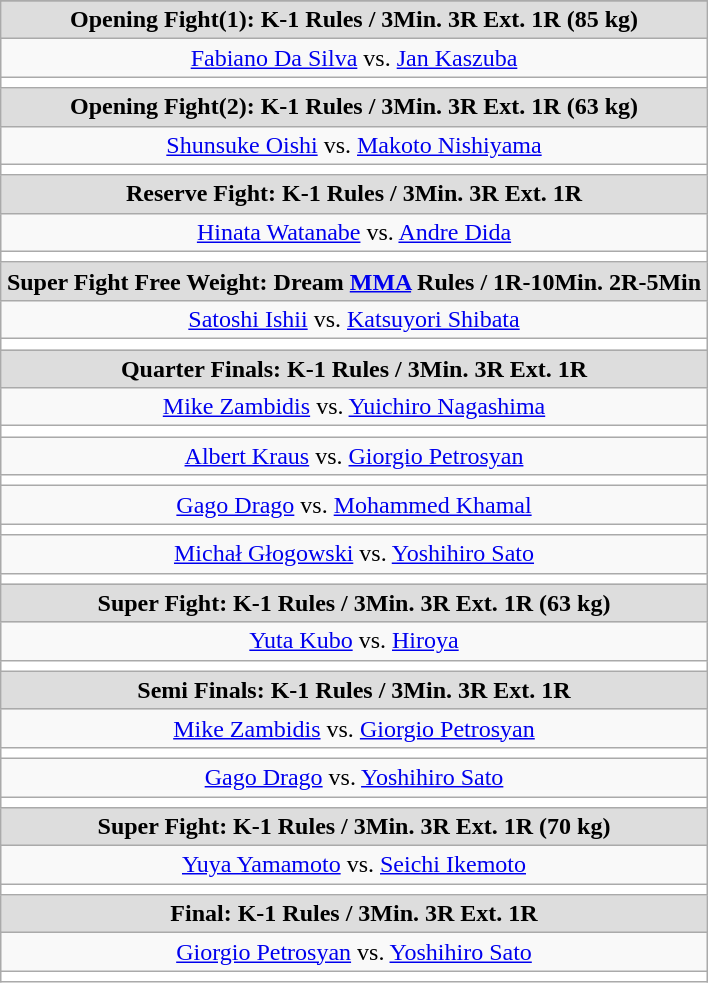<table class="wikitable" style="clear:both; margin:1.5em auto; text-align:center;">
<tr>
</tr>
<tr style="text-align:center; background:#ddd;">
<td><strong>Opening Fight(1): K-1 Rules / 3Min. 3R Ext. 1R (85 kg)</strong></td>
</tr>
<tr>
<td align=center> <a href='#'>Fabiano Da Silva</a> vs. <a href='#'>Jan Kaszuba</a> </td>
</tr>
<tr>
<th style=background:white colspan=2></th>
</tr>
<tr style="text-align:center; background:#ddd;">
<td><strong>Opening Fight(2): K-1 Rules / 3Min. 3R Ext. 1R (63 kg)</strong></td>
</tr>
<tr>
<td align=center> <a href='#'>Shunsuke Oishi</a> vs. <a href='#'>Makoto Nishiyama</a> </td>
</tr>
<tr>
<th style=background:white colspan=2></th>
</tr>
<tr style="text-align:center; background:#ddd;">
<td><strong>Reserve Fight: K-1 Rules / 3Min. 3R Ext. 1R</strong></td>
</tr>
<tr>
<td align=center> <a href='#'>Hinata Watanabe</a> vs. <a href='#'>Andre Dida</a> </td>
</tr>
<tr>
<th style=background:white colspan=2></th>
</tr>
<tr style="text-align:center; background:#ddd;">
<td><strong>Super Fight Free Weight: Dream <a href='#'>MMA</a> Rules / 1R-10Min. 2R-5Min</strong></td>
</tr>
<tr style="text-align:center;"  bgcolor=>
<td align=center> <a href='#'>Satoshi Ishii</a> vs. <a href='#'>Katsuyori Shibata</a> </td>
</tr>
<tr>
<th style=background:white colspan=2></th>
</tr>
<tr style="text-align:center; background:#ddd;">
<td><strong>Quarter Finals: K-1 Rules / 3Min. 3R Ext. 1R</strong></td>
</tr>
<tr style="text-align:center;"  bgcolor=>
<td align=center> <a href='#'>Mike Zambidis</a> vs. <a href='#'>Yuichiro Nagashima</a> </td>
</tr>
<tr>
<th style=background:white colspan=2></th>
</tr>
<tr style="text-align:center;"  bgcolor=>
<td align=center> <a href='#'>Albert Kraus</a> vs. <a href='#'>Giorgio Petrosyan</a> </td>
</tr>
<tr>
<th style=background:white colspan=2></th>
</tr>
<tr style="text-align:center;"  bgcolor=>
<td align=center> <a href='#'>Gago Drago</a> vs. <a href='#'>Mohammed Khamal</a> </td>
</tr>
<tr>
<th style=background:white colspan=2></th>
</tr>
<tr style="text-align:center;"  bgcolor=>
<td align=center> <a href='#'>Michał Głogowski</a> vs. <a href='#'>Yoshihiro Sato</a> </td>
</tr>
<tr>
<th style=background:white colspan=2></th>
</tr>
<tr style="text-align:center; background:#ddd;">
<td><strong>Super Fight: K-1 Rules / 3Min. 3R Ext. 1R (63 kg)</strong></td>
</tr>
<tr>
<td align=center> <a href='#'>Yuta Kubo</a> vs. <a href='#'>Hiroya</a> </td>
</tr>
<tr>
<th style=background:white colspan=2></th>
</tr>
<tr style="text-align:center; background:#ddd;">
<td><strong>Semi Finals: K-1 Rules / 3Min. 3R Ext. 1R</strong></td>
</tr>
<tr style="text-align:center;"  bgcolor=>
<td align=center> <a href='#'>Mike Zambidis</a> vs. <a href='#'>Giorgio Petrosyan</a> </td>
</tr>
<tr>
<th style=background:white colspan=2></th>
</tr>
<tr style="text-align:center;"  bgcolor=>
<td align=center> <a href='#'>Gago Drago</a> vs. <a href='#'>Yoshihiro Sato</a> </td>
</tr>
<tr>
<th style=background:white colspan=2></th>
</tr>
<tr style="text-align:center; background:#ddd;">
<td><strong>Super Fight: K-1 Rules / 3Min. 3R Ext. 1R (70 kg)</strong></td>
</tr>
<tr>
<td align=center> <a href='#'>Yuya Yamamoto</a> vs. <a href='#'>Seichi Ikemoto</a> </td>
</tr>
<tr>
<th style=background:white colspan=2></th>
</tr>
<tr style="text-align:center; background:#ddd;">
<td><strong>Final: K-1 Rules / 3Min. 3R Ext. 1R</strong></td>
</tr>
<tr style="text-align:center;"  bgcolor=>
<td align=center> <a href='#'>Giorgio Petrosyan</a> vs. <a href='#'>Yoshihiro Sato</a> </td>
</tr>
<tr>
<th style=background:white colspan=2></th>
</tr>
</table>
